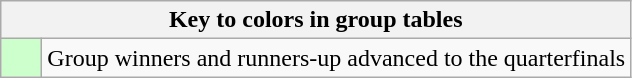<table class="wikitable" style="text-align: center;">
<tr>
<th colspan=2>Key to colors in group tables</th>
</tr>
<tr>
<td style="background:#cfc; width:20px;"></td>
<td align=left>Group winners and runners-up advanced to the quarterfinals</td>
</tr>
</table>
